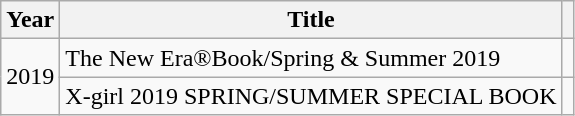<table class="wikitable">
<tr>
<th>Year</th>
<th>Title</th>
<th></th>
</tr>
<tr>
<td rowspan="2">2019</td>
<td>The New Era®︎Book/Spring & Summer 2019</td>
<td></td>
</tr>
<tr>
<td>X-girl 2019 SPRING/SUMMER SPECIAL BOOK</td>
<td></td>
</tr>
</table>
